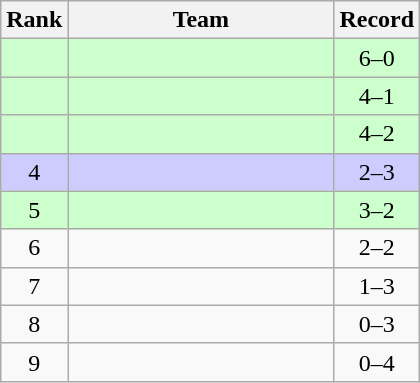<table class=wikitable style="text-align:center;">
<tr>
<th>Rank</th>
<th width=170>Team</th>
<th>Record</th>
</tr>
<tr bgcolor=#ccffcc>
<td></td>
<td align=left></td>
<td>6–0</td>
</tr>
<tr bgcolor=#ccffcc>
<td></td>
<td align=left></td>
<td>4–1</td>
</tr>
<tr bgcolor=#ccffcc>
<td></td>
<td align=left></td>
<td>4–2</td>
</tr>
<tr bgcolor=#ccccff>
<td>4</td>
<td align=left></td>
<td>2–3</td>
</tr>
<tr bgcolor=#ccffcc>
<td>5</td>
<td align=left></td>
<td>3–2</td>
</tr>
<tr>
<td>6</td>
<td align=left></td>
<td>2–2</td>
</tr>
<tr>
<td>7</td>
<td align=left></td>
<td>1–3</td>
</tr>
<tr>
<td>8</td>
<td align=left></td>
<td>0–3</td>
</tr>
<tr>
<td>9</td>
<td align=left></td>
<td>0–4</td>
</tr>
</table>
